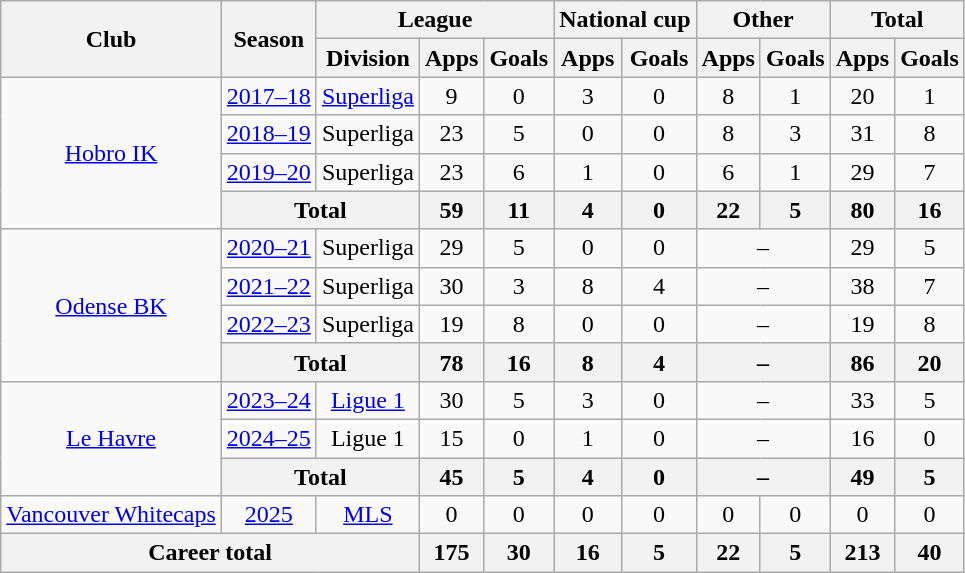<table class="wikitable" style="text-align:center">
<tr>
<th rowspan="2">Club</th>
<th rowspan="2">Season</th>
<th colspan="3">League</th>
<th colspan="2">National cup</th>
<th colspan="2">Other</th>
<th colspan="2">Total</th>
</tr>
<tr>
<th>Division</th>
<th>Apps</th>
<th>Goals</th>
<th>Apps</th>
<th>Goals</th>
<th>Apps</th>
<th>Goals</th>
<th>Apps</th>
<th>Goals</th>
</tr>
<tr>
<td rowspan="4"><a href='#'>Hobro IK</a></td>
<td><a href='#'>2017–18</a></td>
<td><a href='#'>Superliga</a></td>
<td>9</td>
<td>0</td>
<td>3</td>
<td>0</td>
<td>8</td>
<td>1</td>
<td>20</td>
<td>1</td>
</tr>
<tr>
<td><a href='#'>2018–19</a></td>
<td>Superliga</td>
<td>23</td>
<td>5</td>
<td>0</td>
<td>0</td>
<td>8</td>
<td>3</td>
<td>31</td>
<td>8</td>
</tr>
<tr>
<td><a href='#'>2019–20</a></td>
<td>Superliga</td>
<td>23</td>
<td>6</td>
<td>1</td>
<td>0</td>
<td>6</td>
<td>1</td>
<td>29</td>
<td>7</td>
</tr>
<tr>
<th colspan="2">Total</th>
<th>59</th>
<th>11</th>
<th>4</th>
<th>0</th>
<th>22</th>
<th>5</th>
<th>80</th>
<th>16</th>
</tr>
<tr>
<td rowspan="4"><a href='#'>Odense BK</a></td>
<td><a href='#'>2020–21</a></td>
<td>Superliga</td>
<td>29</td>
<td>5</td>
<td>0</td>
<td>0</td>
<td colspan="2">–</td>
<td>29</td>
<td>5</td>
</tr>
<tr>
<td><a href='#'>2021–22</a></td>
<td>Superliga</td>
<td>30</td>
<td>3</td>
<td>8</td>
<td>4</td>
<td colspan="2">–</td>
<td>38</td>
<td>7</td>
</tr>
<tr>
<td><a href='#'>2022–23</a></td>
<td>Superliga</td>
<td>19</td>
<td>8</td>
<td>0</td>
<td>0</td>
<td colspan="2">–</td>
<td>19</td>
<td>8</td>
</tr>
<tr>
<th colspan="2">Total</th>
<th>78</th>
<th>16</th>
<th>8</th>
<th>4</th>
<th colspan="2">–</th>
<th>86</th>
<th>20</th>
</tr>
<tr>
<td rowspan="3"><a href='#'>Le Havre</a></td>
<td><a href='#'>2023–24</a></td>
<td><a href='#'>Ligue 1</a></td>
<td>30</td>
<td>5</td>
<td>3</td>
<td>0</td>
<td colspan="2">–</td>
<td>33</td>
<td>5</td>
</tr>
<tr>
<td><a href='#'>2024–25</a></td>
<td>Ligue 1</td>
<td>15</td>
<td>0</td>
<td>1</td>
<td>0</td>
<td colspan="2">–</td>
<td>16</td>
<td>0</td>
</tr>
<tr>
<th colspan="2">Total</th>
<th>45</th>
<th>5</th>
<th>4</th>
<th>0</th>
<th colspan="2">–</th>
<th>49</th>
<th>5</th>
</tr>
<tr>
<td rowspan="1"><a href='#'>Vancouver Whitecaps</a></td>
<td><a href='#'>2025</a></td>
<td><a href='#'>MLS</a></td>
<td>0</td>
<td>0</td>
<td>0</td>
<td>0</td>
<td>0</td>
<td>0</td>
<td>0</td>
<td>0</td>
</tr>
<tr>
<th colspan="3">Career total</th>
<th>175</th>
<th>30</th>
<th>16</th>
<th>5</th>
<th>22</th>
<th>5</th>
<th>213</th>
<th>40</th>
</tr>
</table>
